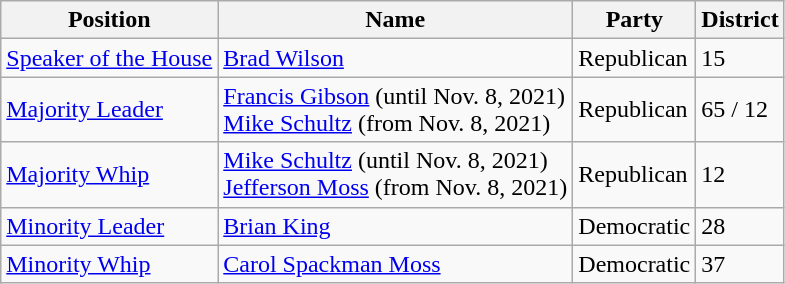<table class="wikitable">
<tr>
<th>Position</th>
<th>Name</th>
<th>Party</th>
<th>District</th>
</tr>
<tr>
<td><a href='#'>Speaker of the House</a></td>
<td><a href='#'>Brad Wilson</a></td>
<td>Republican</td>
<td>15</td>
</tr>
<tr>
<td><a href='#'>Majority Leader</a></td>
<td><a href='#'>Francis Gibson</a> (until Nov. 8, 2021)<br><a href='#'>Mike Schultz</a> (from Nov. 8, 2021)</td>
<td>Republican</td>
<td>65 / 12</td>
</tr>
<tr>
<td><a href='#'>Majority Whip</a></td>
<td><a href='#'>Mike Schultz</a> (until Nov. 8, 2021)<br> <a href='#'>Jefferson Moss</a> (from Nov. 8, 2021)</td>
<td>Republican</td>
<td>12</td>
</tr>
<tr>
<td><a href='#'>Minority Leader</a></td>
<td><a href='#'>Brian King</a></td>
<td>Democratic</td>
<td>28</td>
</tr>
<tr>
<td><a href='#'>Minority Whip</a></td>
<td><a href='#'>Carol Spackman Moss</a></td>
<td>Democratic</td>
<td>37</td>
</tr>
</table>
